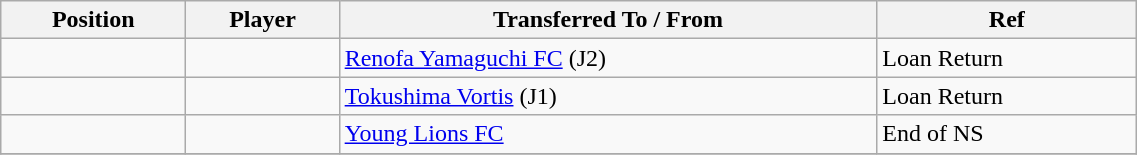<table class="wikitable sortable" style="width:60%; text-align:center; font-size:100%; text-align:left;">
<tr>
<th>Position</th>
<th>Player</th>
<th>Transferred To / From</th>
<th>Ref</th>
</tr>
<tr>
<td></td>
<td></td>
<td> <a href='#'>Renofa Yamaguchi FC</a> (J2)</td>
<td>Loan Return </td>
</tr>
<tr>
<td></td>
<td></td>
<td> <a href='#'>Tokushima Vortis</a> (J1)</td>
<td>Loan Return </td>
</tr>
<tr>
<td></td>
<td></td>
<td> <a href='#'>Young Lions FC</a></td>
<td>End of NS </td>
</tr>
<tr>
</tr>
</table>
